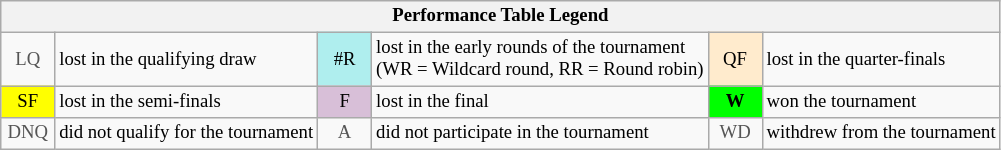<table class="wikitable" style="font-size:78%;">
<tr>
<th colspan="6">Performance Table Legend</th>
</tr>
<tr>
<td align="center" style="color:#555555;" width="30">LQ</td>
<td>lost in the qualifying draw</td>
<td align="center" style="background:#afeeee;">#R</td>
<td>lost in the early rounds of the tournament<br>(WR = Wildcard round, RR = Round robin)</td>
<td align="center" style="background:#ffebcd;">QF</td>
<td>lost in the quarter-finals</td>
</tr>
<tr>
<td align="center" style="background:yellow;">SF</td>
<td>lost in the semi-finals</td>
<td align="center" style="background:#D8BFD8;">F</td>
<td>lost in the final</td>
<td align="center" style="background:#00ff00;"><strong>W</strong></td>
<td>won the tournament</td>
</tr>
<tr>
<td align="center" style="color:#555555;" width="30">DNQ</td>
<td>did not qualify for the tournament</td>
<td align="center" style="color:#555555;" width="30">A</td>
<td>did not participate in the tournament</td>
<td align="center" style="color:#555555;" width="30">WD</td>
<td>withdrew from the tournament</td>
</tr>
</table>
